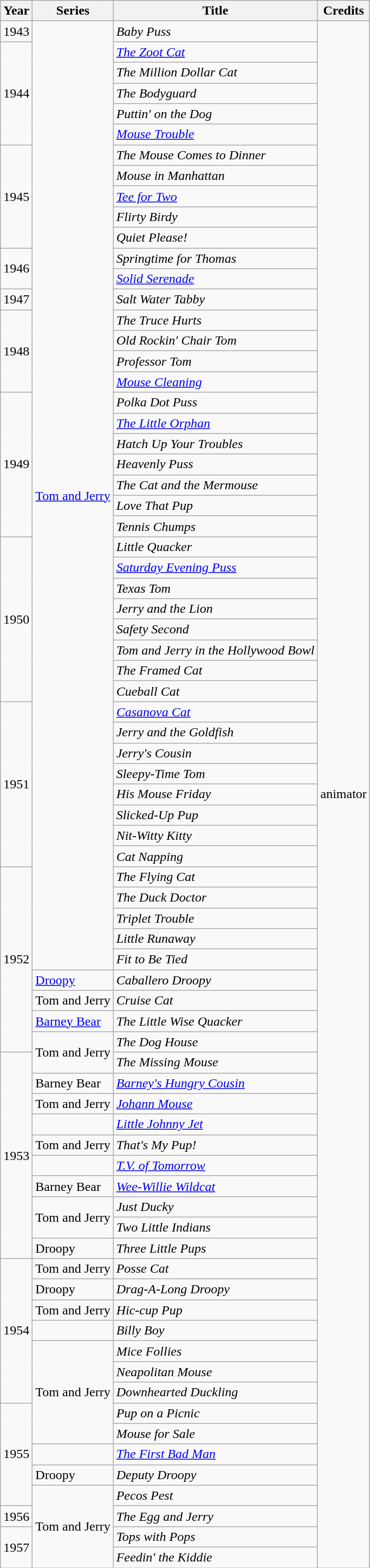<table class="wikitable sortable">
<tr>
<th>Year</th>
<th>Series</th>
<th>Title</th>
<th>Credits</th>
</tr>
<tr>
<td>1943</td>
<td rowspan="46"><a href='#'>Tom and Jerry</a></td>
<td><em>Baby Puss</em></td>
<td rowspan="75">animator</td>
</tr>
<tr>
<td rowspan="5">1944</td>
<td><em><a href='#'>The Zoot Cat</a></em></td>
</tr>
<tr>
<td><em>The Million Dollar Cat</em></td>
</tr>
<tr>
<td><em>The Bodyguard</em></td>
</tr>
<tr>
<td><em>Puttin' on the Dog</em></td>
</tr>
<tr>
<td><em><a href='#'>Mouse Trouble</a></em></td>
</tr>
<tr>
<td rowspan="5">1945</td>
<td><em>The Mouse Comes to Dinner</em></td>
</tr>
<tr>
<td><em>Mouse in Manhattan</em></td>
</tr>
<tr>
<td><em><a href='#'>Tee for Two</a></em></td>
</tr>
<tr>
<td><em>Flirty Birdy</em></td>
</tr>
<tr>
<td><em>Quiet Please!</em></td>
</tr>
<tr>
<td rowspan="2">1946</td>
<td><em>Springtime for Thomas</em></td>
</tr>
<tr>
<td><em><a href='#'>Solid Serenade</a></em></td>
</tr>
<tr>
<td>1947</td>
<td><em>Salt Water Tabby</em></td>
</tr>
<tr>
<td rowspan="4">1948</td>
<td><em>The Truce Hurts</em></td>
</tr>
<tr>
<td><em>Old Rockin' Chair Tom</em></td>
</tr>
<tr>
<td><em>Professor Tom</em></td>
</tr>
<tr>
<td><em><a href='#'>Mouse Cleaning</a></em></td>
</tr>
<tr>
<td rowspan="7">1949</td>
<td><em>Polka Dot Puss</em></td>
</tr>
<tr>
<td><em><a href='#'>The Little Orphan</a></em></td>
</tr>
<tr>
<td><em>Hatch Up Your Troubles</em></td>
</tr>
<tr>
<td><em>Heavenly Puss</em></td>
</tr>
<tr>
<td><em>The Cat and the Mermouse</em></td>
</tr>
<tr>
<td><em>Love That Pup</em></td>
</tr>
<tr>
<td><em>Tennis Chumps</em></td>
</tr>
<tr>
<td rowspan="8">1950</td>
<td><em>Little Quacker</em></td>
</tr>
<tr>
<td><em><a href='#'>Saturday Evening Puss</a></em></td>
</tr>
<tr>
<td><em>Texas Tom</em></td>
</tr>
<tr>
<td><em>Jerry and the Lion</em></td>
</tr>
<tr>
<td><em>Safety Second</em></td>
</tr>
<tr>
<td><em>Tom and Jerry in the Hollywood Bowl</em></td>
</tr>
<tr>
<td><em>The Framed Cat</em></td>
</tr>
<tr>
<td><em>Cueball Cat</em></td>
</tr>
<tr>
<td rowspan="8">1951</td>
<td><em><a href='#'>Casanova Cat</a></em></td>
</tr>
<tr>
<td><em>Jerry and the Goldfish</em></td>
</tr>
<tr>
<td><em>Jerry's Cousin</em></td>
</tr>
<tr>
<td><em>Sleepy-Time Tom</em></td>
</tr>
<tr>
<td><em>His Mouse Friday</em></td>
</tr>
<tr>
<td><em>Slicked-Up Pup</em></td>
</tr>
<tr>
<td><em>Nit-Witty Kitty</em></td>
</tr>
<tr>
<td><em>Cat Napping</em></td>
</tr>
<tr>
<td rowspan="9">1952</td>
<td><em>The Flying Cat</em></td>
</tr>
<tr>
<td><em>The Duck Doctor</em></td>
</tr>
<tr>
<td><em>Triplet Trouble</em></td>
</tr>
<tr>
<td><em>Little Runaway</em></td>
</tr>
<tr>
<td><em>Fit to Be Tied</em></td>
</tr>
<tr>
<td><a href='#'>Droopy</a></td>
<td><em>Caballero Droopy</em></td>
</tr>
<tr>
<td>Tom and Jerry</td>
<td><em>Cruise Cat</em></td>
</tr>
<tr>
<td><a href='#'>Barney Bear</a></td>
<td><em>The Little Wise Quacker</em></td>
</tr>
<tr>
<td rowspan="2">Tom and Jerry</td>
<td><em>The Dog House</em></td>
</tr>
<tr>
<td rowspan="10">1953</td>
<td><em>The Missing Mouse</em></td>
</tr>
<tr>
<td>Barney Bear</td>
<td><em><a href='#'>Barney's Hungry Cousin</a></em></td>
</tr>
<tr>
<td>Tom and Jerry</td>
<td><em><a href='#'>Johann Mouse</a></em></td>
</tr>
<tr>
<td></td>
<td><em><a href='#'>Little Johnny Jet</a></em></td>
</tr>
<tr>
<td>Tom and Jerry</td>
<td><em>That's My Pup!</em></td>
</tr>
<tr>
<td></td>
<td><em><a href='#'>T.V. of Tomorrow</a></em></td>
</tr>
<tr>
<td>Barney Bear</td>
<td><em><a href='#'>Wee-Willie Wildcat</a></em></td>
</tr>
<tr>
<td rowspan="2">Tom and Jerry</td>
<td><em>Just Ducky</em></td>
</tr>
<tr>
<td><em>Two Little Indians</em></td>
</tr>
<tr>
<td>Droopy</td>
<td><em>Three Little Pups</em></td>
</tr>
<tr>
<td rowspan="7">1954</td>
<td>Tom and Jerry</td>
<td><em>Posse Cat</em></td>
</tr>
<tr>
<td>Droopy</td>
<td><em>Drag-A-Long Droopy</em></td>
</tr>
<tr>
<td>Tom and Jerry</td>
<td><em>Hic-cup Pup</em></td>
</tr>
<tr>
<td></td>
<td><em>Billy Boy</em></td>
</tr>
<tr>
<td rowspan="5">Tom and Jerry</td>
<td><em>Mice Follies</em></td>
</tr>
<tr>
<td><em>Neapolitan Mouse</em></td>
</tr>
<tr>
<td><em>Downhearted Duckling</em></td>
</tr>
<tr>
<td rowspan="5">1955</td>
<td><em>Pup on a Picnic</em></td>
</tr>
<tr>
<td><em>Mouse for Sale</em></td>
</tr>
<tr>
<td></td>
<td><em><a href='#'>The First Bad Man</a></em></td>
</tr>
<tr>
<td>Droopy</td>
<td><em>Deputy Droopy</em></td>
</tr>
<tr>
<td rowspan="4">Tom and Jerry</td>
<td><em>Pecos Pest</em></td>
</tr>
<tr>
<td>1956</td>
<td><em>The Egg and Jerry</em></td>
</tr>
<tr>
<td rowspan="2">1957</td>
<td><em>Tops with Pops</em></td>
</tr>
<tr>
<td><em>Feedin' the Kiddie</em></td>
</tr>
</table>
